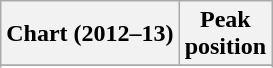<table class="wikitable plainrowheaders sortable">
<tr>
<th>Chart (2012–13)</th>
<th>Peak<br>position</th>
</tr>
<tr>
</tr>
<tr>
</tr>
<tr>
</tr>
<tr>
</tr>
<tr>
</tr>
<tr>
</tr>
<tr>
</tr>
<tr>
</tr>
</table>
